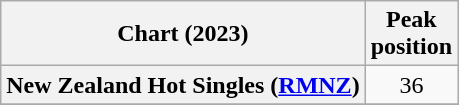<table class="wikitable sortable plainrowheaders" style="text-align:center">
<tr>
<th scope="col">Chart (2023)</th>
<th scope="col">Peak<br>position</th>
</tr>
<tr>
<th scope="row">New Zealand Hot Singles (<a href='#'>RMNZ</a>)</th>
<td>36</td>
</tr>
<tr>
</tr>
</table>
